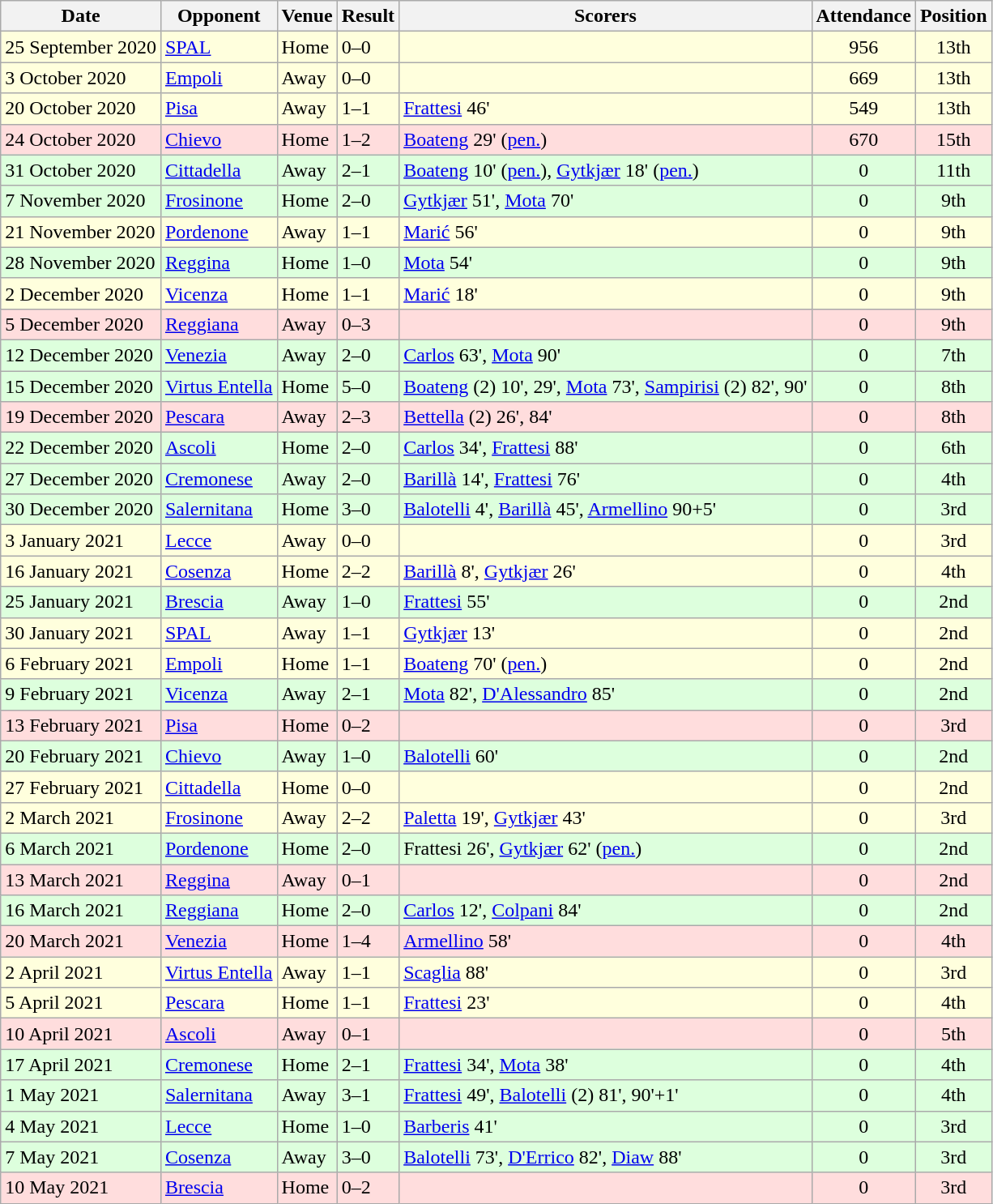<table class="wikitable" style="text-align:left">
<tr>
<th>Date</th>
<th>Opponent</th>
<th>Venue</th>
<th>Result</th>
<th>Scorers</th>
<th>Attendance</th>
<th>Position</th>
</tr>
<tr style="background:#ffffdd">
<td>25 September 2020</td>
<td><a href='#'>SPAL</a></td>
<td>Home</td>
<td>0–0</td>
<td></td>
<td align="center">956</td>
<td align="center">13th</td>
</tr>
<tr style="background:#ffffdd">
<td>3 October 2020</td>
<td><a href='#'>Empoli</a></td>
<td>Away</td>
<td>0–0</td>
<td></td>
<td align="center">669</td>
<td align="center">13th</td>
</tr>
<tr style="background:#ffffdd">
<td>20 October 2020</td>
<td><a href='#'>Pisa</a></td>
<td>Away</td>
<td>1–1</td>
<td><a href='#'>Frattesi</a> 46'</td>
<td align="center">549</td>
<td align="center">13th</td>
</tr>
<tr bgcolor=#ffdddd>
<td>24 October 2020</td>
<td><a href='#'>Chievo</a></td>
<td>Home</td>
<td>1–2</td>
<td><a href='#'>Boateng</a> 29' (<a href='#'>pen.</a>)</td>
<td align="center">670</td>
<td align="center">15th</td>
</tr>
<tr style="background:#ddffdd">
<td>31 October 2020</td>
<td><a href='#'>Cittadella</a></td>
<td>Away</td>
<td>2–1</td>
<td><a href='#'>Boateng</a> 10' (<a href='#'>pen.</a>), <a href='#'>Gytkjær</a> 18' (<a href='#'>pen.</a>)</td>
<td align="center">0</td>
<td align="center">11th</td>
</tr>
<tr style="background:#ddffdd">
<td>7 November 2020</td>
<td><a href='#'>Frosinone</a></td>
<td>Home</td>
<td>2–0</td>
<td><a href='#'>Gytkjær</a> 51', <a href='#'>Mota</a> 70'</td>
<td align="center">0</td>
<td align="center">9th</td>
</tr>
<tr style="background:#ffffdd">
<td>21 November 2020</td>
<td><a href='#'>Pordenone</a></td>
<td>Away</td>
<td>1–1</td>
<td><a href='#'>Marić</a> 56'</td>
<td align="center">0</td>
<td align="center">9th</td>
</tr>
<tr style="background:#ddffdd">
<td>28 November 2020</td>
<td><a href='#'>Reggina</a></td>
<td>Home</td>
<td>1–0</td>
<td><a href='#'>Mota</a> 54'</td>
<td align="center">0</td>
<td align="center">9th</td>
</tr>
<tr style="background:#ffffdd">
<td>2 December 2020</td>
<td><a href='#'>Vicenza</a></td>
<td>Home</td>
<td>1–1</td>
<td><a href='#'>Marić</a> 18'</td>
<td align="center">0</td>
<td align="center">9th</td>
</tr>
<tr bgcolor=#ffdddd>
<td>5 December 2020</td>
<td><a href='#'>Reggiana</a></td>
<td>Away</td>
<td>0–3</td>
<td></td>
<td align="center">0</td>
<td align="center">9th</td>
</tr>
<tr style="background:#ddffdd">
<td>12 December 2020</td>
<td><a href='#'>Venezia</a></td>
<td>Away</td>
<td>2–0</td>
<td><a href='#'>Carlos</a> 63', <a href='#'>Mota</a> 90'</td>
<td align="center">0</td>
<td align="center">7th</td>
</tr>
<tr style="background:#ddffdd">
<td>15 December 2020</td>
<td><a href='#'>Virtus Entella</a></td>
<td>Home</td>
<td>5–0</td>
<td><a href='#'>Boateng</a> (2) 10', 29', <a href='#'>Mota</a> 73', <a href='#'>Sampirisi</a> (2) 82', 90'</td>
<td align="center">0</td>
<td align="center">8th</td>
</tr>
<tr bgcolor=#ffdddd>
<td>19 December 2020</td>
<td><a href='#'>Pescara</a></td>
<td>Away</td>
<td>2–3</td>
<td><a href='#'>Bettella</a> (2) 26', 84'</td>
<td align="center">0</td>
<td align="center">8th</td>
</tr>
<tr style="background:#ddffdd">
<td>22 December 2020</td>
<td><a href='#'>Ascoli</a></td>
<td>Home</td>
<td>2–0</td>
<td><a href='#'>Carlos</a> 34', <a href='#'>Frattesi</a> 88'</td>
<td align="center">0</td>
<td align="center">6th</td>
</tr>
<tr style="background:#ddffdd">
<td>27 December 2020</td>
<td><a href='#'>Cremonese</a></td>
<td>Away</td>
<td>2–0</td>
<td><a href='#'>Barillà</a> 14', <a href='#'>Frattesi</a> 76'</td>
<td align="center">0</td>
<td align="center">4th</td>
</tr>
<tr style="background:#ddffdd">
<td>30 December 2020</td>
<td><a href='#'>Salernitana</a></td>
<td>Home</td>
<td>3–0</td>
<td><a href='#'>Balotelli</a> 4', <a href='#'>Barillà</a> 45', <a href='#'>Armellino</a> 90+5'</td>
<td align="center">0</td>
<td align="center">3rd</td>
</tr>
<tr style="background:#ffffdd">
<td>3 January 2021</td>
<td><a href='#'>Lecce</a></td>
<td>Away</td>
<td>0–0</td>
<td></td>
<td align="center">0</td>
<td align="center">3rd</td>
</tr>
<tr style="background:#ffffdd">
<td>16 January 2021</td>
<td><a href='#'>Cosenza</a></td>
<td>Home</td>
<td>2–2</td>
<td><a href='#'>Barillà</a> 8', <a href='#'>Gytkjær</a> 26'</td>
<td align="center">0</td>
<td align="center">4th</td>
</tr>
<tr style="background:#ddffdd">
<td>25 January 2021</td>
<td><a href='#'>Brescia</a></td>
<td>Away</td>
<td>1–0</td>
<td><a href='#'>Frattesi</a> 55'</td>
<td align="center">0</td>
<td align="center">2nd</td>
</tr>
<tr style="background:#ffffdd">
<td>30 January 2021</td>
<td><a href='#'>SPAL</a></td>
<td>Away</td>
<td>1–1</td>
<td><a href='#'>Gytkjær</a> 13'</td>
<td align="center">0</td>
<td align="center">2nd</td>
</tr>
<tr style="background:#ffffdd">
<td>6 February 2021</td>
<td><a href='#'>Empoli</a></td>
<td>Home</td>
<td>1–1</td>
<td><a href='#'>Boateng</a> 70' (<a href='#'>pen.</a>)</td>
<td align="center">0</td>
<td align="center">2nd</td>
</tr>
<tr style="background:#ddffdd">
<td>9 February 2021</td>
<td><a href='#'>Vicenza</a></td>
<td>Away</td>
<td>2–1</td>
<td><a href='#'>Mota</a> 82', <a href='#'>D'Alessandro</a> 85'</td>
<td align="center">0</td>
<td align="center">2nd</td>
</tr>
<tr bgcolor=#ffdddd>
<td>13 February 2021</td>
<td><a href='#'>Pisa</a></td>
<td>Home</td>
<td>0–2</td>
<td></td>
<td align="center">0</td>
<td align="center">3rd</td>
</tr>
<tr style="background:#ddffdd">
<td>20 February 2021</td>
<td><a href='#'>Chievo</a></td>
<td>Away</td>
<td>1–0</td>
<td><a href='#'>Balotelli</a> 60'</td>
<td align="center">0</td>
<td align="center">2nd</td>
</tr>
<tr style="background:#ffffdd">
<td>27 February 2021</td>
<td><a href='#'>Cittadella</a></td>
<td>Home</td>
<td>0–0</td>
<td></td>
<td align="center">0</td>
<td align="center">2nd</td>
</tr>
<tr style="background:#ffffdd">
<td>2 March 2021</td>
<td><a href='#'>Frosinone</a></td>
<td>Away</td>
<td>2–2</td>
<td><a href='#'>Paletta</a> 19', <a href='#'>Gytkjær</a> 43'</td>
<td align="center">0</td>
<td align="center">3rd</td>
</tr>
<tr style="background:#ddffdd">
<td>6 March 2021</td>
<td><a href='#'>Pordenone</a></td>
<td>Home</td>
<td>2–0</td>
<td>Frattesi 26', <a href='#'>Gytkjær</a> 62' (<a href='#'>pen.</a>)</td>
<td align="center">0</td>
<td align="center">2nd</td>
</tr>
<tr bgcolor=#ffdddd>
<td>13 March 2021</td>
<td><a href='#'>Reggina</a></td>
<td>Away</td>
<td>0–1</td>
<td></td>
<td align="center">0</td>
<td align="center">2nd</td>
</tr>
<tr style="background:#ddffdd">
<td>16 March 2021</td>
<td><a href='#'>Reggiana</a></td>
<td>Home</td>
<td>2–0</td>
<td><a href='#'>Carlos</a> 12', <a href='#'>Colpani</a> 84'</td>
<td align="center">0</td>
<td align="center">2nd</td>
</tr>
<tr bgcolor=#ffdddd>
<td>20 March 2021</td>
<td><a href='#'>Venezia</a></td>
<td>Home</td>
<td>1–4</td>
<td><a href='#'>Armellino</a> 58'</td>
<td align="center">0</td>
<td align="center">4th</td>
</tr>
<tr style="background:#ffffdd">
<td>2 April 2021</td>
<td><a href='#'>Virtus Entella</a></td>
<td>Away</td>
<td>1–1</td>
<td><a href='#'>Scaglia</a> 88'</td>
<td align="center">0</td>
<td align="center">3rd</td>
</tr>
<tr style="background:#ffffdd">
<td>5 April 2021</td>
<td><a href='#'>Pescara</a></td>
<td>Home</td>
<td>1–1</td>
<td><a href='#'>Frattesi</a> 23'</td>
<td align="center">0</td>
<td align="center">4th</td>
</tr>
<tr bgcolor=#ffdddd>
<td>10 April 2021</td>
<td><a href='#'>Ascoli</a></td>
<td>Away</td>
<td>0–1</td>
<td></td>
<td align="center">0</td>
<td align="center">5th</td>
</tr>
<tr style="background:#ddffdd">
<td>17 April 2021</td>
<td><a href='#'>Cremonese</a></td>
<td>Home</td>
<td>2–1</td>
<td><a href='#'>Frattesi</a> 34', <a href='#'>Mota</a> 38'</td>
<td align="center">0</td>
<td align="center">4th</td>
</tr>
<tr style="background:#ddffdd">
<td>1 May 2021</td>
<td><a href='#'>Salernitana</a></td>
<td>Away</td>
<td>3–1</td>
<td><a href='#'>Frattesi</a> 49', <a href='#'>Balotelli</a> (2) 81', 90'+1'</td>
<td align="center">0</td>
<td align="center">4th</td>
</tr>
<tr style="background:#ddffdd">
<td>4 May 2021</td>
<td><a href='#'>Lecce</a></td>
<td>Home</td>
<td>1–0</td>
<td><a href='#'>Barberis</a> 41'</td>
<td align="center">0</td>
<td align="center">3rd</td>
</tr>
<tr style="background:#ddffdd">
<td>7 May 2021</td>
<td><a href='#'>Cosenza</a></td>
<td>Away</td>
<td>3–0</td>
<td><a href='#'>Balotelli</a> 73', <a href='#'>D'Errico</a> 82', <a href='#'>Diaw</a> 88'</td>
<td align="center">0</td>
<td align="center">3rd</td>
</tr>
<tr bgcolor=#ffdddd>
<td>10 May 2021</td>
<td><a href='#'>Brescia</a></td>
<td>Home</td>
<td>0–2</td>
<td></td>
<td align="center">0</td>
<td align="center">3rd</td>
</tr>
</table>
